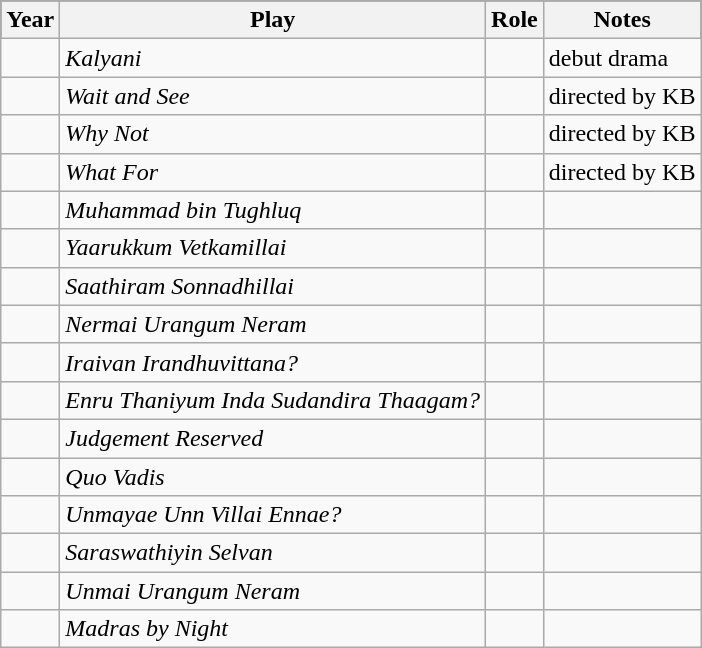<table class="wikitable sortable">
<tr style="background:#000;">
<th>Year</th>
<th>Play</th>
<th>Role</th>
<th class=unsortable>Notes</th>
</tr>
<tr>
<td rowspan="1"></td>
<td><em>Kalyani</em></td>
<td></td>
<td>debut drama</td>
</tr>
<tr>
<td rowspan="1"></td>
<td><em>Wait and See</em></td>
<td></td>
<td>directed by KB</td>
</tr>
<tr>
<td rowspan="1"></td>
<td><em>Why Not</em></td>
<td></td>
<td>directed by KB</td>
</tr>
<tr>
<td rowspan="1"></td>
<td><em>What For</em></td>
<td></td>
<td>directed by KB</td>
</tr>
<tr>
<td rowspan="1"></td>
<td><em>Muhammad bin Tughluq</em></td>
<td></td>
<td></td>
</tr>
<tr>
<td rowspan="1"></td>
<td><em>Yaarukkum Vetkamillai</em></td>
<td></td>
<td></td>
</tr>
<tr>
<td rowspan="1"></td>
<td><em>Saathiram Sonnadhillai</em></td>
<td></td>
<td></td>
</tr>
<tr>
<td rowspan="1"></td>
<td><em>Nermai Urangum Neram</em></td>
<td></td>
<td></td>
</tr>
<tr>
<td rowspan="1"></td>
<td><em>Iraivan Irandhuvittana?</em></td>
<td></td>
<td></td>
</tr>
<tr>
<td rowspan="1"></td>
<td><em>Enru Thaniyum Inda Sudandira Thaagam?</em></td>
<td></td>
<td></td>
</tr>
<tr>
<td rowspan="1"></td>
<td><em>Judgement Reserved</em></td>
<td></td>
<td></td>
</tr>
<tr>
<td rowspan="1"></td>
<td><em>Quo Vadis</em></td>
<td></td>
<td></td>
</tr>
<tr>
<td rowspan="1"></td>
<td><em>Unmayae Unn Villai Ennae?</em></td>
<td></td>
<td></td>
</tr>
<tr>
<td rowspan="1"></td>
<td><em>Saraswathiyin Selvan</em></td>
<td></td>
<td></td>
</tr>
<tr>
<td rowspan="1"></td>
<td><em>Unmai Urangum Neram</em></td>
<td></td>
<td></td>
</tr>
<tr>
<td rowspan="1"></td>
<td><em>Madras by Night</em></td>
<td></td>
<td></td>
</tr>
</table>
